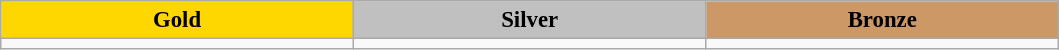<table class="wikitable" style="font-size:95%;">
<tr align="center">
<td style="width: 15em; background: gold"><strong>Gold</strong></td>
<td style="width: 15em; background: silver"><strong>Silver</strong></td>
<td style="width: 15em; background: #CC9966"><strong>Bronze</strong></td>
</tr>
<tr valign="top">
<td></td>
<td></td>
<td></td>
</tr>
</table>
